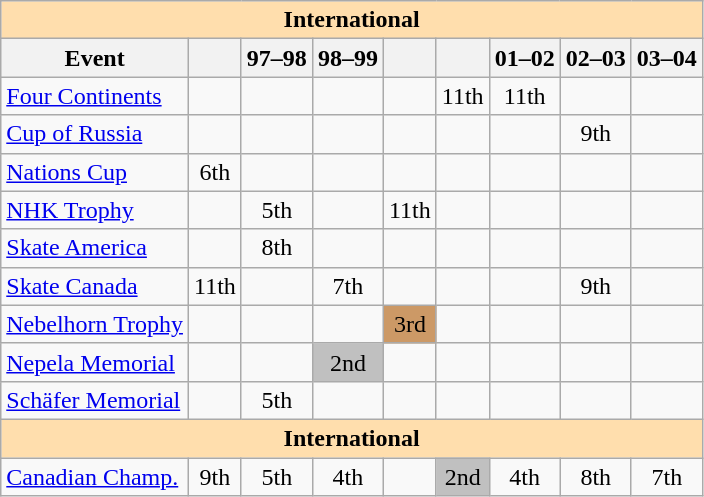<table class="wikitable" style="text-align:center">
<tr>
<th style="background-color: #ffdead; " colspan=9 align=center>International</th>
</tr>
<tr>
<th>Event</th>
<th></th>
<th>97–98</th>
<th>98–99</th>
<th></th>
<th></th>
<th>01–02</th>
<th>02–03</th>
<th>03–04</th>
</tr>
<tr>
<td align=left><a href='#'>Four Continents</a></td>
<td></td>
<td></td>
<td></td>
<td></td>
<td>11th</td>
<td>11th</td>
<td></td>
<td></td>
</tr>
<tr>
<td align=left> <a href='#'>Cup of Russia</a></td>
<td></td>
<td></td>
<td></td>
<td></td>
<td></td>
<td></td>
<td>9th</td>
<td></td>
</tr>
<tr>
<td align=left> <a href='#'>Nations Cup</a></td>
<td>6th</td>
<td></td>
<td></td>
<td></td>
<td></td>
<td></td>
<td></td>
<td></td>
</tr>
<tr>
<td align=left> <a href='#'>NHK Trophy</a></td>
<td></td>
<td>5th</td>
<td></td>
<td>11th</td>
<td></td>
<td></td>
<td></td>
<td></td>
</tr>
<tr>
<td align=left> <a href='#'>Skate America</a></td>
<td></td>
<td>8th</td>
<td></td>
<td></td>
<td></td>
<td></td>
<td></td>
<td></td>
</tr>
<tr>
<td align=left> <a href='#'>Skate Canada</a></td>
<td>11th</td>
<td></td>
<td>7th</td>
<td></td>
<td></td>
<td></td>
<td>9th</td>
<td></td>
</tr>
<tr>
<td align=left><a href='#'>Nebelhorn Trophy</a></td>
<td></td>
<td></td>
<td></td>
<td bgcolor=cc9966>3rd</td>
<td></td>
<td></td>
<td></td>
<td></td>
</tr>
<tr>
<td align=left><a href='#'>Nepela Memorial</a></td>
<td></td>
<td></td>
<td bgcolor=silver>2nd</td>
<td></td>
<td></td>
<td></td>
<td></td>
<td></td>
</tr>
<tr>
<td align=left><a href='#'>Schäfer Memorial</a></td>
<td></td>
<td>5th</td>
<td></td>
<td></td>
<td></td>
<td></td>
<td></td>
<td></td>
</tr>
<tr>
<th style="background-color: #ffdead; " colspan=9 align=center>International</th>
</tr>
<tr>
<td align=left><a href='#'>Canadian Champ.</a></td>
<td>9th</td>
<td>5th</td>
<td>4th</td>
<td></td>
<td bgcolor=silver>2nd</td>
<td>4th</td>
<td>8th</td>
<td>7th</td>
</tr>
</table>
